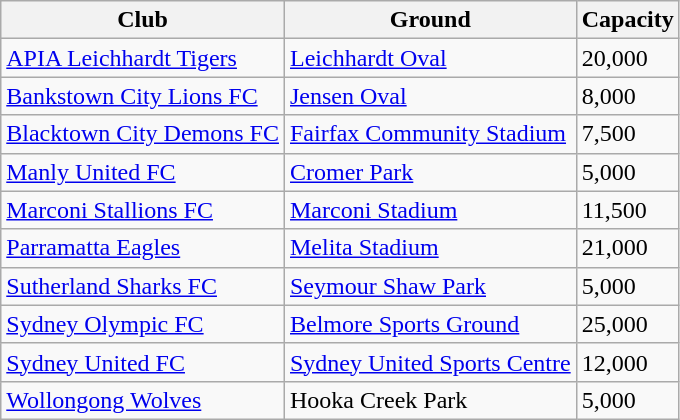<table class="wikitable sortable" style="font-size:100%;">
<tr>
<th>Club</th>
<th>Ground</th>
<th>Capacity</th>
</tr>
<tr>
<td><a href='#'>APIA Leichhardt Tigers</a></td>
<td><a href='#'>Leichhardt Oval</a></td>
<td>20,000</td>
</tr>
<tr>
<td><a href='#'>Bankstown City Lions FC</a></td>
<td><a href='#'>Jensen Oval</a></td>
<td>8,000</td>
</tr>
<tr>
<td><a href='#'>Blacktown City Demons FC</a></td>
<td><a href='#'>Fairfax Community Stadium</a></td>
<td>7,500</td>
</tr>
<tr>
<td><a href='#'>Manly United FC</a></td>
<td><a href='#'>Cromer Park</a></td>
<td>5,000</td>
</tr>
<tr>
<td><a href='#'>Marconi Stallions FC</a></td>
<td><a href='#'>Marconi Stadium</a></td>
<td>11,500</td>
</tr>
<tr>
<td><a href='#'>Parramatta Eagles</a></td>
<td><a href='#'>Melita Stadium</a></td>
<td>21,000</td>
</tr>
<tr>
<td><a href='#'>Sutherland Sharks FC</a></td>
<td><a href='#'>Seymour Shaw Park</a></td>
<td>5,000</td>
</tr>
<tr>
<td><a href='#'>Sydney Olympic FC</a></td>
<td><a href='#'>Belmore Sports Ground</a></td>
<td>25,000</td>
</tr>
<tr>
<td><a href='#'>Sydney United FC</a></td>
<td><a href='#'>Sydney United Sports Centre</a></td>
<td>12,000</td>
</tr>
<tr>
<td><a href='#'>Wollongong Wolves</a></td>
<td>Hooka Creek Park</td>
<td>5,000</td>
</tr>
</table>
